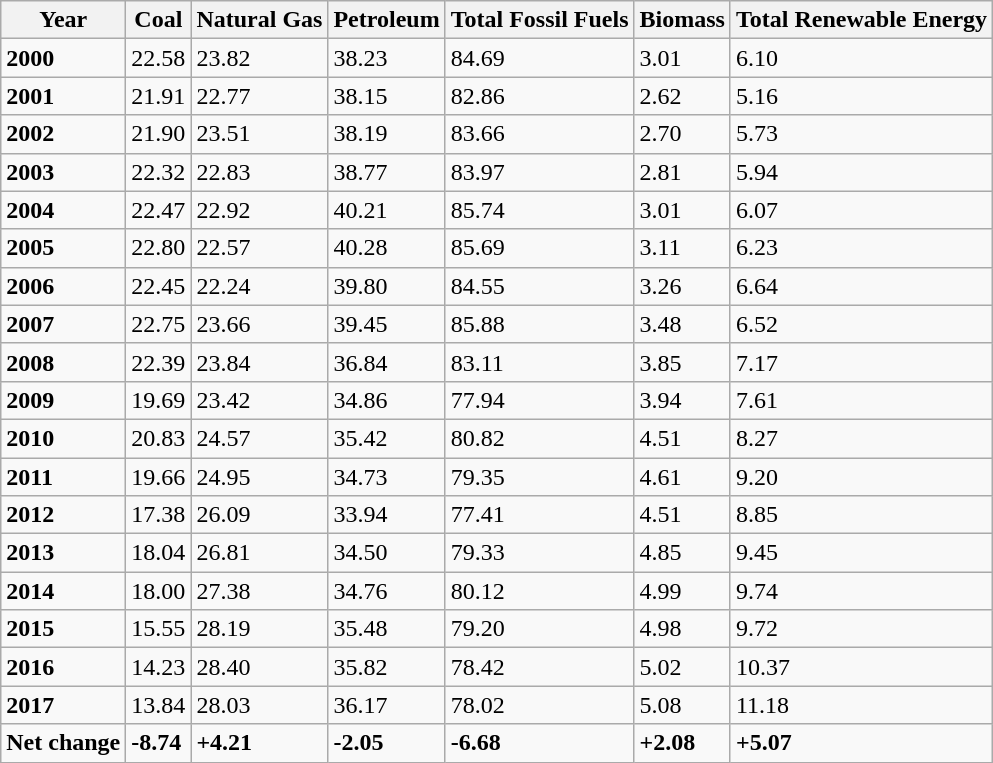<table class="wikitable">
<tr>
<th>Year</th>
<th>Coal</th>
<th>Natural Gas</th>
<th>Petroleum</th>
<th>Total Fossil Fuels</th>
<th>Biomass</th>
<th>Total Renewable Energy</th>
</tr>
<tr>
<td><strong>2000</strong></td>
<td>22.58</td>
<td>23.82</td>
<td>38.23</td>
<td>84.69</td>
<td>3.01</td>
<td>6.10</td>
</tr>
<tr>
<td><strong>2001</strong></td>
<td>21.91</td>
<td>22.77</td>
<td>38.15</td>
<td>82.86</td>
<td>2.62</td>
<td>5.16</td>
</tr>
<tr>
<td><strong>2002</strong></td>
<td>21.90</td>
<td>23.51</td>
<td>38.19</td>
<td>83.66</td>
<td>2.70</td>
<td>5.73</td>
</tr>
<tr>
<td><strong>2003</strong></td>
<td>22.32</td>
<td>22.83</td>
<td>38.77</td>
<td>83.97</td>
<td>2.81</td>
<td>5.94</td>
</tr>
<tr>
<td><strong>2004</strong></td>
<td>22.47</td>
<td>22.92</td>
<td>40.21</td>
<td>85.74</td>
<td>3.01</td>
<td>6.07</td>
</tr>
<tr>
<td><strong>2005</strong></td>
<td>22.80</td>
<td>22.57</td>
<td>40.28</td>
<td>85.69</td>
<td>3.11</td>
<td>6.23</td>
</tr>
<tr>
<td><strong>2006</strong></td>
<td>22.45</td>
<td>22.24</td>
<td>39.80</td>
<td>84.55</td>
<td>3.26</td>
<td>6.64</td>
</tr>
<tr>
<td><strong>2007</strong></td>
<td>22.75</td>
<td>23.66</td>
<td>39.45</td>
<td>85.88</td>
<td>3.48</td>
<td>6.52</td>
</tr>
<tr>
<td><strong>2008</strong></td>
<td>22.39</td>
<td>23.84</td>
<td>36.84</td>
<td>83.11</td>
<td>3.85</td>
<td>7.17</td>
</tr>
<tr>
<td><strong>2009</strong></td>
<td>19.69</td>
<td>23.42</td>
<td>34.86</td>
<td>77.94</td>
<td>3.94</td>
<td>7.61</td>
</tr>
<tr>
<td><strong>2010</strong></td>
<td>20.83</td>
<td>24.57</td>
<td>35.42</td>
<td>80.82</td>
<td>4.51</td>
<td>8.27</td>
</tr>
<tr>
<td><strong>2011</strong></td>
<td>19.66</td>
<td>24.95</td>
<td>34.73</td>
<td>79.35</td>
<td>4.61</td>
<td>9.20</td>
</tr>
<tr>
<td><strong>2012</strong></td>
<td>17.38</td>
<td>26.09</td>
<td>33.94</td>
<td>77.41</td>
<td>4.51</td>
<td>8.85</td>
</tr>
<tr>
<td><strong>2013</strong></td>
<td>18.04</td>
<td>26.81</td>
<td>34.50</td>
<td>79.33</td>
<td>4.85</td>
<td>9.45</td>
</tr>
<tr>
<td><strong>2014</strong></td>
<td>18.00</td>
<td>27.38</td>
<td>34.76</td>
<td>80.12</td>
<td>4.99</td>
<td>9.74</td>
</tr>
<tr>
<td><strong>2015</strong></td>
<td>15.55</td>
<td>28.19</td>
<td>35.48</td>
<td>79.20</td>
<td>4.98</td>
<td>9.72</td>
</tr>
<tr>
<td><strong>2016</strong></td>
<td>14.23</td>
<td>28.40</td>
<td>35.82</td>
<td>78.42</td>
<td>5.02</td>
<td>10.37</td>
</tr>
<tr>
<td><strong>2017</strong></td>
<td>13.84</td>
<td>28.03</td>
<td>36.17</td>
<td>78.02</td>
<td>5.08</td>
<td>11.18</td>
</tr>
<tr>
<td><strong>Net change</strong></td>
<td><strong>-8.74</strong></td>
<td><strong>+4.21</strong></td>
<td><strong>-2.05</strong></td>
<td><strong>-6.68</strong></td>
<td><strong>+2.08</strong></td>
<td><strong>+5.07</strong></td>
</tr>
</table>
